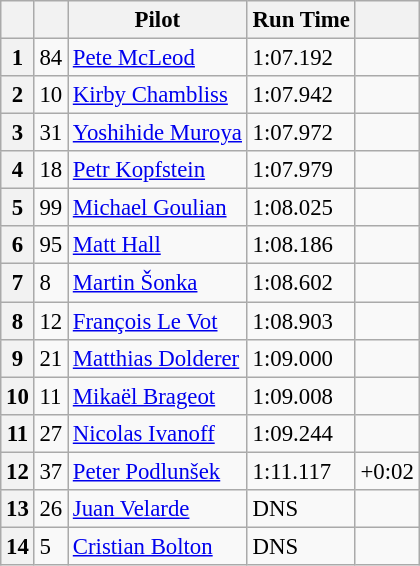<table class="wikitable" style="font-size: 95%;">
<tr>
<th></th>
<th></th>
<th>Pilot</th>
<th>Run Time</th>
<th></th>
</tr>
<tr>
<th>1</th>
<td>84</td>
<td> <a href='#'>Pete McLeod</a></td>
<td>1:07.192</td>
<td></td>
</tr>
<tr>
<th>2</th>
<td>10</td>
<td> <a href='#'>Kirby Chambliss</a></td>
<td>1:07.942</td>
<td></td>
</tr>
<tr>
<th>3</th>
<td>31</td>
<td> <a href='#'>Yoshihide Muroya</a></td>
<td>1:07.972</td>
<td></td>
</tr>
<tr>
<th>4</th>
<td>18</td>
<td> <a href='#'>Petr Kopfstein</a></td>
<td>1:07.979</td>
<td></td>
</tr>
<tr>
<th>5</th>
<td>99</td>
<td> <a href='#'>Michael Goulian</a></td>
<td>1:08.025</td>
<td></td>
</tr>
<tr>
<th>6</th>
<td>95</td>
<td> <a href='#'>Matt Hall</a></td>
<td>1:08.186</td>
<td></td>
</tr>
<tr>
<th>7</th>
<td>8</td>
<td> <a href='#'>Martin Šonka</a></td>
<td>1:08.602</td>
<td></td>
</tr>
<tr>
<th>8</th>
<td>12</td>
<td> <a href='#'>François Le Vot</a></td>
<td>1:08.903</td>
<td></td>
</tr>
<tr>
<th>9</th>
<td>21</td>
<td> <a href='#'>Matthias Dolderer</a></td>
<td>1:09.000</td>
<td></td>
</tr>
<tr>
<th>10</th>
<td>11</td>
<td> <a href='#'>Mikaël Brageot</a></td>
<td>1:09.008</td>
<td></td>
</tr>
<tr>
<th>11</th>
<td>27</td>
<td> <a href='#'>Nicolas Ivanoff</a></td>
<td>1:09.244</td>
<td></td>
</tr>
<tr>
<th>12</th>
<td>37</td>
<td> <a href='#'>Peter Podlunšek</a></td>
<td>1:11.117</td>
<td>+0:02</td>
</tr>
<tr>
<th>13</th>
<td>26</td>
<td> <a href='#'>Juan Velarde</a></td>
<td>DNS</td>
<td></td>
</tr>
<tr>
<th>14</th>
<td>5</td>
<td> <a href='#'>Cristian Bolton</a></td>
<td>DNS</td>
<td></td>
</tr>
</table>
